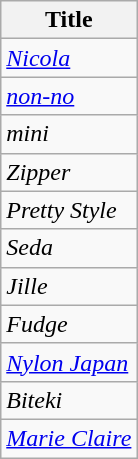<table class="wikitable">
<tr>
<th>Title</th>
</tr>
<tr>
<td><em><a href='#'>Nicola</a></em></td>
</tr>
<tr>
<td><em><a href='#'>non-no</a></em></td>
</tr>
<tr>
<td><em>mini</em></td>
</tr>
<tr>
<td><em>Zipper</em></td>
</tr>
<tr>
<td><em>Pretty Style</em></td>
</tr>
<tr>
<td><em>Seda</em></td>
</tr>
<tr>
<td><em>Jille</em></td>
</tr>
<tr>
<td><em>Fudge</em></td>
</tr>
<tr>
<td><em><a href='#'>Nylon Japan</a></em></td>
</tr>
<tr>
<td><em>Biteki</em></td>
</tr>
<tr>
<td><em><a href='#'>Marie Claire</a></em></td>
</tr>
</table>
